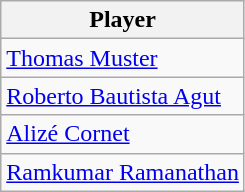<table class="wikitable">
<tr>
<th>Player</th>
</tr>
<tr>
<td> <a href='#'>Thomas Muster</a></td>
</tr>
<tr>
<td> <a href='#'>Roberto Bautista Agut</a></td>
</tr>
<tr>
<td> <a href='#'>Alizé Cornet</a></td>
</tr>
<tr>
<td> <a href='#'>Ramkumar Ramanathan</a></td>
</tr>
</table>
